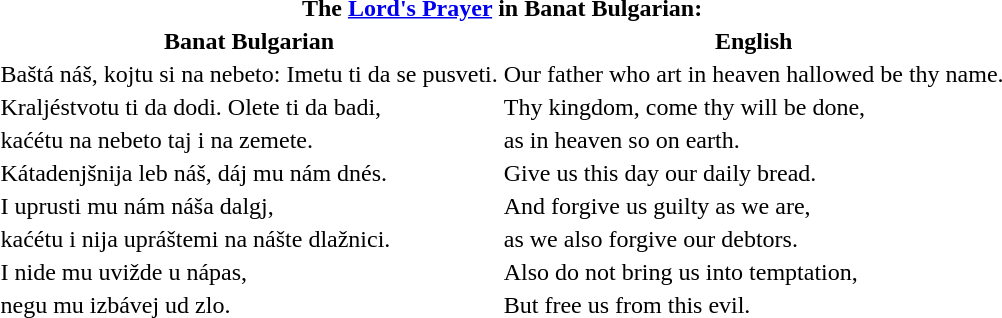<table border="0">
<tr>
<th colspan="2">The <a href='#'>Lord's Prayer</a> in Banat Bulgarian:</th>
</tr>
<tr>
<th>Banat Bulgarian</th>
<th>English</th>
</tr>
<tr>
<td>Baštá náš, kojtu si na nebeto: Imetu ti da se pusveti.</td>
<td>Our father who art in heaven hallowed be thy name.</td>
</tr>
<tr>
<td>Kraljéstvotu ti da dodi. Olete ti da badi,</td>
<td>Thy kingdom, come thy will be done,</td>
</tr>
<tr>
<td>kaćétu na nebeto taj i na zemete.</td>
<td>as in heaven so on earth.</td>
</tr>
<tr>
<td>Kátadenjšnija leb náš, dáj mu nám dnés.</td>
<td>Give us this day our daily bread.</td>
</tr>
<tr>
<td>I uprusti mu nám náša dalgj,</td>
<td>And forgive us guilty as we are,</td>
</tr>
<tr>
<td>kaćétu i nija upráštemi na nášte dlažnici.</td>
<td>as we also forgive our debtors.</td>
</tr>
<tr>
<td>I nide mu uvižde u nápas,</td>
<td>Also do not bring us into temptation,</td>
</tr>
<tr>
<td>negu mu izbávej ud zlo.</td>
<td>But free us from this evil.</td>
</tr>
</table>
